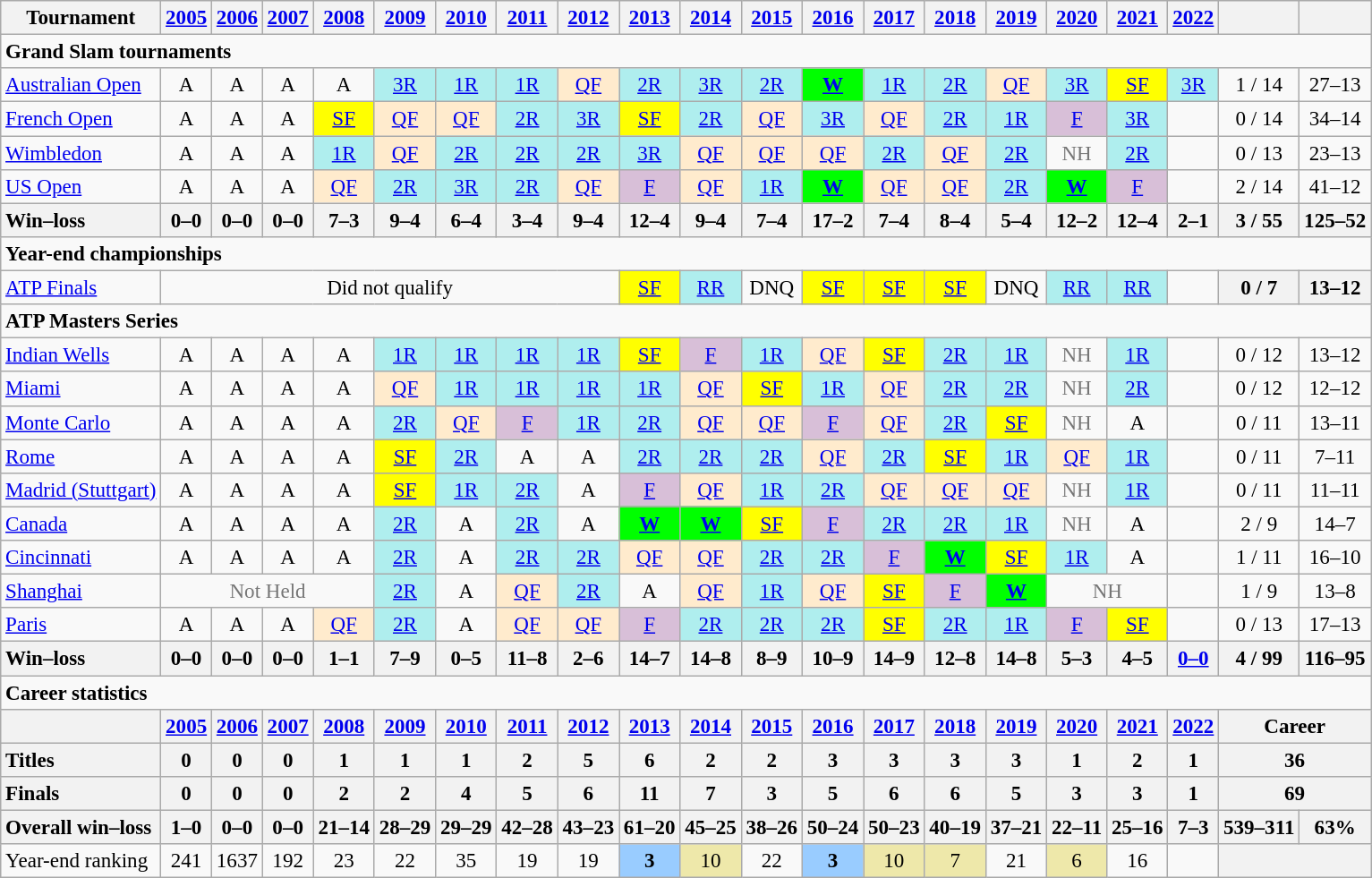<table class=wikitable style=text-align:center;font-size:96%>
<tr>
<th>Tournament</th>
<th><a href='#'>2005</a></th>
<th><a href='#'>2006</a></th>
<th><a href='#'>2007</a></th>
<th><a href='#'>2008</a></th>
<th><a href='#'>2009</a></th>
<th><a href='#'>2010</a></th>
<th><a href='#'>2011</a></th>
<th><a href='#'>2012</a></th>
<th><a href='#'>2013</a></th>
<th><a href='#'>2014</a></th>
<th><a href='#'>2015</a></th>
<th><a href='#'>2016</a></th>
<th><a href='#'>2017</a></th>
<th><a href='#'>2018</a></th>
<th><a href='#'>2019</a></th>
<th><a href='#'>2020</a></th>
<th><a href='#'>2021</a></th>
<th><a href='#'>2022</a></th>
<th></th>
<th></th>
</tr>
<tr>
<td colspan="21" align="left"><strong>Grand Slam tournaments</strong></td>
</tr>
<tr>
<td align=left><a href='#'>Australian Open</a></td>
<td>A</td>
<td>A</td>
<td>A</td>
<td>A</td>
<td bgcolor=afeeee><a href='#'>3R</a></td>
<td bgcolor=afeeee><a href='#'>1R</a></td>
<td bgcolor=afeeee><a href='#'>1R</a></td>
<td bgcolor=ffebcd><a href='#'>QF</a></td>
<td bgcolor=afeeee><a href='#'>2R</a></td>
<td bgcolor=afeeee><a href='#'>3R</a></td>
<td bgcolor=afeeee><a href='#'>2R</a></td>
<td bgcolor=lime><a href='#'><strong>W</strong></a></td>
<td bgcolor=afeeee><a href='#'>1R</a></td>
<td bgcolor=afeeee><a href='#'>2R</a></td>
<td bgcolor=ffebcd><a href='#'>QF</a></td>
<td bgcolor=afeeee><a href='#'>3R</a></td>
<td bgcolor=yellow><a href='#'>SF</a></td>
<td bgcolor=afeeee><a href='#'>3R</a></td>
<td>1 / 14</td>
<td>27–13</td>
</tr>
<tr>
<td align=left><a href='#'>French Open</a></td>
<td>A</td>
<td>A</td>
<td>A</td>
<td bgcolor=yellow><a href='#'>SF</a></td>
<td bgcolor=ffebcd><a href='#'>QF</a></td>
<td bgcolor=ffebcd><a href='#'>QF</a></td>
<td bgcolor=afeeee><a href='#'>2R</a></td>
<td bgcolor=afeeee><a href='#'>3R</a></td>
<td bgcolor=yellow><a href='#'>SF</a></td>
<td bgcolor=afeeee><a href='#'>2R</a></td>
<td bgcolor=ffebcd><a href='#'>QF</a></td>
<td bgcolor=afeeee><a href='#'>3R</a></td>
<td bgcolor=ffebcd><a href='#'>QF</a></td>
<td bgcolor=afeeee><a href='#'>2R</a></td>
<td bgcolor=afeeee><a href='#'>1R</a></td>
<td bgcolor=thistle><a href='#'>F</a></td>
<td bgcolor=afeeee><a href='#'>3R</a></td>
<td></td>
<td>0 / 14</td>
<td>34–14</td>
</tr>
<tr>
<td align=left><a href='#'>Wimbledon</a></td>
<td>A</td>
<td>A</td>
<td>A</td>
<td bgcolor=afeeee><a href='#'>1R</a></td>
<td bgcolor=ffebcd><a href='#'>QF</a></td>
<td bgcolor=afeeee><a href='#'>2R</a></td>
<td bgcolor=afeeee><a href='#'>2R</a></td>
<td bgcolor=afeeee><a href='#'>2R</a></td>
<td bgcolor=afeeee><a href='#'>3R</a></td>
<td bgcolor=ffebcd><a href='#'>QF</a></td>
<td bgcolor=ffebcd><a href='#'>QF</a></td>
<td bgcolor=ffebcd><a href='#'>QF</a></td>
<td bgcolor=afeeee><a href='#'>2R</a></td>
<td bgcolor=ffebcd><a href='#'>QF</a></td>
<td bgcolor=afeeee><a href='#'>2R</a></td>
<td style=color:#767676>NH</td>
<td bgcolor=afeeee><a href='#'>2R</a></td>
<td></td>
<td>0 / 13</td>
<td>23–13</td>
</tr>
<tr>
<td align=left><a href='#'>US Open</a></td>
<td>A</td>
<td>A</td>
<td>A</td>
<td bgcolor=ffebcd><a href='#'>QF</a></td>
<td bgcolor=afeeee><a href='#'>2R</a></td>
<td bgcolor=afeeee><a href='#'>3R</a></td>
<td bgcolor=afeeee><a href='#'>2R</a></td>
<td bgcolor=ffebcd><a href='#'>QF</a></td>
<td bgcolor=D8BFD8><a href='#'>F</a></td>
<td bgcolor=ffebcd><a href='#'>QF</a></td>
<td bgcolor=afeeee><a href='#'>1R</a></td>
<td bgcolor=lime><strong><a href='#'>W</a></strong></td>
<td bgcolor=ffebcd><a href='#'>QF</a></td>
<td bgcolor=ffebcd><a href='#'>QF</a></td>
<td bgcolor=afeeee><a href='#'>2R</a></td>
<td bgcolor=lime><strong><a href='#'>W</a></strong></td>
<td bgcolor=thistle><a href='#'>F</a></td>
<td></td>
<td>2 / 14</td>
<td>41–12</td>
</tr>
<tr>
<th style=text-align:left>Win–loss</th>
<th>0–0</th>
<th>0–0</th>
<th>0–0</th>
<th>7–3</th>
<th>9–4</th>
<th>6–4</th>
<th>3–4</th>
<th>9–4</th>
<th>12–4</th>
<th>9–4</th>
<th>7–4</th>
<th>17–2</th>
<th>7–4</th>
<th>8–4</th>
<th>5–4</th>
<th>12–2</th>
<th>12–4</th>
<th>2–1</th>
<th>3 / 55</th>
<th>125–52</th>
</tr>
<tr>
<td colspan="21" style="text-align:left"><strong>Year-end championships</strong></td>
</tr>
<tr>
<td align=left><a href='#'>ATP Finals</a></td>
<td colspan=8>Did not qualify</td>
<td style=background:yellow><a href='#'>SF</a></td>
<td style=background:#afeeee><a href='#'>RR</a></td>
<td>DNQ</td>
<td style=background:yellow><a href='#'>SF</a></td>
<td style=background:yellow><a href='#'>SF</a></td>
<td style=background:yellow><a href='#'>SF</a></td>
<td>DNQ</td>
<td bgcolor=afeeee><a href='#'>RR</a></td>
<td bgcolor=afeeee><a href='#'>RR</a></td>
<td></td>
<th>0 / 7</th>
<th>13–12</th>
</tr>
<tr>
<td colspan="21" align="left"><strong>ATP Masters Series</strong></td>
</tr>
<tr>
<td align=left><a href='#'>Indian Wells</a></td>
<td>A</td>
<td>A</td>
<td>A</td>
<td>A</td>
<td bgcolor=afeeee><a href='#'>1R</a></td>
<td bgcolor=afeeee><a href='#'>1R</a></td>
<td bgcolor=afeeee><a href='#'>1R</a></td>
<td bgcolor=afeeee><a href='#'>1R</a></td>
<td bgcolor=yellow><a href='#'>SF</a></td>
<td bgcolor=D8BFD8><a href='#'>F</a></td>
<td bgcolor=afeeee><a href='#'>1R</a></td>
<td bgcolor=ffebcd><a href='#'>QF</a></td>
<td bgcolor=yellow><a href='#'>SF</a></td>
<td bgcolor=afeeee><a href='#'>2R</a></td>
<td bgcolor=afeeee><a href='#'>1R</a></td>
<td style="color:#767676">NH</td>
<td bgcolor=afeeee><a href='#'>1R</a></td>
<td></td>
<td>0 / 12</td>
<td>13–12</td>
</tr>
<tr>
<td align=left><a href='#'>Miami</a></td>
<td>A</td>
<td>A</td>
<td>A</td>
<td>A</td>
<td bgcolor=ffebcd><a href='#'>QF</a></td>
<td bgcolor=afeeee><a href='#'>1R</a></td>
<td bgcolor=afeeee><a href='#'>1R</a></td>
<td bgcolor=afeeee><a href='#'>1R</a></td>
<td bgcolor=afeeee><a href='#'>1R</a></td>
<td bgcolor=ffebcd><a href='#'>QF</a></td>
<td bgcolor=yellow><a href='#'>SF</a></td>
<td bgcolor=afeeee><a href='#'>1R</a></td>
<td bgcolor=ffebcd><a href='#'>QF</a></td>
<td bgcolor=afeeee><a href='#'>2R</a></td>
<td bgcolor=afeeee><a href='#'>2R</a></td>
<td style=color:#767676>NH</td>
<td bgcolor=afeeee><a href='#'>2R</a></td>
<td></td>
<td>0 / 12</td>
<td>12–12</td>
</tr>
<tr>
<td align=left><a href='#'>Monte Carlo</a></td>
<td>A</td>
<td>A</td>
<td>A</td>
<td>A</td>
<td bgcolor=afeeee><a href='#'>2R</a></td>
<td bgcolor=ffebcd><a href='#'>QF</a></td>
<td bgcolor=D8BFD8><a href='#'>F</a></td>
<td bgcolor=afeeee><a href='#'>1R</a></td>
<td bgcolor=afeeee><a href='#'>2R</a></td>
<td bgcolor=ffebcd><a href='#'>QF</a></td>
<td bgcolor=ffebcd><a href='#'>QF</a></td>
<td bgcolor=D8BFD8><a href='#'>F</a></td>
<td bgcolor=ffebcd><a href='#'>QF</a></td>
<td bgcolor=afeeee><a href='#'>2R</a></td>
<td bgcolor=yellow><a href='#'>SF</a></td>
<td style=color:#767676>NH</td>
<td>A</td>
<td></td>
<td>0 / 11</td>
<td>13–11</td>
</tr>
<tr>
<td align=left><a href='#'>Rome</a></td>
<td>A</td>
<td>A</td>
<td>A</td>
<td>A</td>
<td bgcolor=yellow><a href='#'>SF</a></td>
<td bgcolor=afeeee><a href='#'>2R</a></td>
<td>A</td>
<td>A</td>
<td bgcolor=afeeee><a href='#'>2R</a></td>
<td bgcolor=afeeee><a href='#'>2R</a></td>
<td bgcolor=afeeee><a href='#'>2R</a></td>
<td bgcolor=ffebcd><a href='#'>QF</a></td>
<td bgcolor=afeeee><a href='#'>2R</a></td>
<td bgcolor=yellow><a href='#'>SF</a></td>
<td bgcolor=afeeee><a href='#'>1R</a></td>
<td bgcolor=ffebcd><a href='#'>QF</a></td>
<td bgcolor=afeeee><a href='#'>1R</a></td>
<td></td>
<td>0 / 11</td>
<td>7–11</td>
</tr>
<tr>
<td align=left><a href='#'>Madrid (Stuttgart)</a></td>
<td>A</td>
<td>A</td>
<td>A</td>
<td>A</td>
<td bgcolor=yellow><a href='#'>SF</a></td>
<td bgcolor=afeeee><a href='#'>1R</a></td>
<td bgcolor=afeeee><a href='#'>2R</a></td>
<td>A</td>
<td bgcolor=D8BFD8><a href='#'>F</a></td>
<td bgcolor=ffebcd><a href='#'>QF</a></td>
<td bgcolor=afeeee><a href='#'>1R</a></td>
<td bgcolor=afeeee><a href='#'>2R</a></td>
<td bgcolor=ffebcd><a href='#'>QF</a></td>
<td bgcolor=ffebcd><a href='#'>QF</a></td>
<td bgcolor=ffebcd><a href='#'>QF</a></td>
<td style=color:#767676>NH</td>
<td bgcolor=afeeee><a href='#'>1R</a></td>
<td></td>
<td>0 / 11</td>
<td>11–11</td>
</tr>
<tr>
<td align=left><a href='#'>Canada</a></td>
<td>A</td>
<td>A</td>
<td>A</td>
<td>A</td>
<td bgcolor=afeeee><a href='#'>2R</a></td>
<td>A</td>
<td bgcolor=afeeee><a href='#'>2R</a></td>
<td>A</td>
<td bgcolor=lime><a href='#'><strong>W</strong></a></td>
<td bgcolor=lime><a href='#'><strong>W</strong></a></td>
<td bgcolor=yellow><a href='#'>SF</a></td>
<td bgcolor=thistle><a href='#'>F</a></td>
<td bgcolor=afeeee><a href='#'>2R</a></td>
<td bgcolor=afeeee><a href='#'>2R</a></td>
<td bgcolor=afeeee><a href='#'>1R</a></td>
<td style=color:#767676>NH</td>
<td>A</td>
<td></td>
<td>2 / 9</td>
<td>14–7</td>
</tr>
<tr>
<td align=left><a href='#'>Cincinnati</a></td>
<td>A</td>
<td>A</td>
<td>A</td>
<td>A</td>
<td bgcolor=afeeee><a href='#'>2R</a></td>
<td>A</td>
<td bgcolor=afeeee><a href='#'>2R</a></td>
<td bgcolor=afeeee><a href='#'>2R</a></td>
<td bgcolor=ffebcd><a href='#'>QF</a></td>
<td bgcolor=ffebcd><a href='#'>QF</a></td>
<td bgcolor=afeeee><a href='#'>2R</a></td>
<td bgcolor=afeeee><a href='#'>2R</a></td>
<td bgcolor=thistle><a href='#'>F</a></td>
<td bgcolor=lime><a href='#'><strong>W</strong></a></td>
<td bgcolor=yellow><a href='#'>SF</a></td>
<td bgcolor=afeeee><a href='#'>1R</a></td>
<td>A</td>
<td></td>
<td>1 / 11</td>
<td>16–10</td>
</tr>
<tr>
<td align=left><a href='#'>Shanghai</a></td>
<td colspan=4 style=color:#767676>Not Held</td>
<td bgcolor=afeeee><a href='#'>2R</a></td>
<td>A</td>
<td bgcolor=ffebcd><a href='#'>QF</a></td>
<td bgcolor=afeeee><a href='#'>2R</a></td>
<td>A</td>
<td bgcolor=ffebcd><a href='#'>QF</a></td>
<td bgcolor=afeeee><a href='#'>1R</a></td>
<td bgcolor=ffebcd><a href='#'>QF</a></td>
<td bgcolor=yellow><a href='#'>SF</a></td>
<td bgcolor=thistle><a href='#'>F</a></td>
<td bgcolor=lime><a href='#'><strong>W</strong></a></td>
<td colspan="2" style="color:#767676">NH</td>
<td></td>
<td>1 / 9</td>
<td>13–8</td>
</tr>
<tr>
<td align=left><a href='#'>Paris</a></td>
<td>A</td>
<td>A</td>
<td>A</td>
<td bgcolor=ffebcd><a href='#'>QF</a></td>
<td bgcolor=afeeee><a href='#'>2R</a></td>
<td>A</td>
<td bgcolor=ffebcd><a href='#'>QF</a></td>
<td bgcolor=ffebcd><a href='#'>QF</a></td>
<td bgcolor=D8BFD8><a href='#'>F</a></td>
<td bgcolor=afeeee><a href='#'>2R</a></td>
<td bgcolor=afeeee><a href='#'>2R</a></td>
<td bgcolor=afeeee><a href='#'>2R</a></td>
<td bgcolor=yellow><a href='#'>SF</a></td>
<td bgcolor=afeeee><a href='#'>2R</a></td>
<td bgcolor=afeeee><a href='#'>1R</a></td>
<td bgcolor=thistle><a href='#'>F</a></td>
<td bgcolor=yellow><a href='#'>SF</a></td>
<td></td>
<td>0 / 13</td>
<td>17–13</td>
</tr>
<tr>
<th style=text-align:left>Win–loss</th>
<th>0–0</th>
<th>0–0</th>
<th>0–0</th>
<th>1–1</th>
<th>7–9</th>
<th>0–5</th>
<th>11–8</th>
<th>2–6</th>
<th>14–7</th>
<th>14–8</th>
<th>8–9</th>
<th>10–9</th>
<th>14–9</th>
<th>12–8</th>
<th>14–8</th>
<th>5–3</th>
<th>4–5</th>
<th><a href='#'>0–0</a></th>
<th>4 / 99</th>
<th>116–95</th>
</tr>
<tr>
<td colspan="21" style="text-align:left"><strong>Career statistics</strong></td>
</tr>
<tr>
<th></th>
<th><a href='#'>2005</a></th>
<th><a href='#'>2006</a></th>
<th><a href='#'>2007</a></th>
<th><a href='#'>2008</a></th>
<th><a href='#'>2009</a></th>
<th><a href='#'>2010</a></th>
<th><a href='#'>2011</a></th>
<th><a href='#'>2012</a></th>
<th><a href='#'>2013</a></th>
<th><a href='#'>2014</a></th>
<th><a href='#'>2015</a></th>
<th><a href='#'>2016</a></th>
<th><a href='#'>2017</a></th>
<th><a href='#'>2018</a></th>
<th><a href='#'>2019</a></th>
<th><a href='#'>2020</a></th>
<th><a href='#'>2021</a></th>
<th><a href='#'>2022</a></th>
<th colspan="2">Career</th>
</tr>
<tr>
<th style=text-align:left>Titles</th>
<th>0</th>
<th>0</th>
<th>0</th>
<th>1</th>
<th>1</th>
<th>1</th>
<th>2</th>
<th>5</th>
<th>6</th>
<th>2</th>
<th>2</th>
<th>3</th>
<th>3</th>
<th>3</th>
<th>3</th>
<th>1</th>
<th>2</th>
<th>1</th>
<th colspan="2">36</th>
</tr>
<tr>
<th style=text-align:left>Finals</th>
<th>0</th>
<th>0</th>
<th>0</th>
<th>2</th>
<th>2</th>
<th>4</th>
<th>5</th>
<th>6</th>
<th>11</th>
<th>7</th>
<th>3</th>
<th>5</th>
<th>6</th>
<th>6</th>
<th>5</th>
<th>3</th>
<th>3</th>
<th>1</th>
<th colspan="2">69</th>
</tr>
<tr>
<th style=text-align:left>Overall win–loss</th>
<th>1–0</th>
<th>0–0</th>
<th>0–0</th>
<th>21–14</th>
<th>28–29</th>
<th>29–29</th>
<th>42–28</th>
<th>43–23</th>
<th>61–20</th>
<th>45–25</th>
<th>38–26</th>
<th>50–24</th>
<th>50–23</th>
<th>40–19</th>
<th>37–21</th>
<th>22–11</th>
<th>25–16</th>
<th>7–3</th>
<th>539–311</th>
<th>63%</th>
</tr>
<tr>
<td align=left>Year-end ranking</td>
<td>241</td>
<td>1637</td>
<td>192</td>
<td>23</td>
<td>22</td>
<td>35</td>
<td>19</td>
<td>19</td>
<td bgcolor=99ccff><strong>3</strong></td>
<td bgcolor=EEE8AA>10</td>
<td>22</td>
<td bgcolor=99ccff><strong>3</strong></td>
<td bgcolor=EEE8AA>10</td>
<td bgcolor=EEE8AA>7</td>
<td>21</td>
<td bgcolor=EEE8AA>6</td>
<td>16</td>
<td></td>
<th colspan=2></th>
</tr>
</table>
